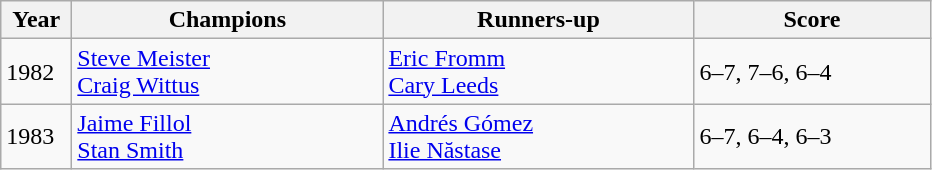<table class="wikitable">
<tr>
<th style="width:40px">Year</th>
<th style="width:200px">Champions</th>
<th style="width:200px">Runners-up</th>
<th style="width:150px" class="unsortable">Score</th>
</tr>
<tr>
<td>1982</td>
<td> <a href='#'>Steve Meister</a><br> <a href='#'>Craig Wittus</a></td>
<td> <a href='#'>Eric Fromm</a><br> <a href='#'>Cary Leeds</a></td>
<td>6–7, 7–6, 6–4</td>
</tr>
<tr>
<td>1983</td>
<td> <a href='#'>Jaime Fillol</a><br> <a href='#'>Stan Smith</a></td>
<td> <a href='#'>Andrés Gómez</a><br> <a href='#'>Ilie Năstase</a></td>
<td>6–7, 6–4, 6–3</td>
</tr>
</table>
